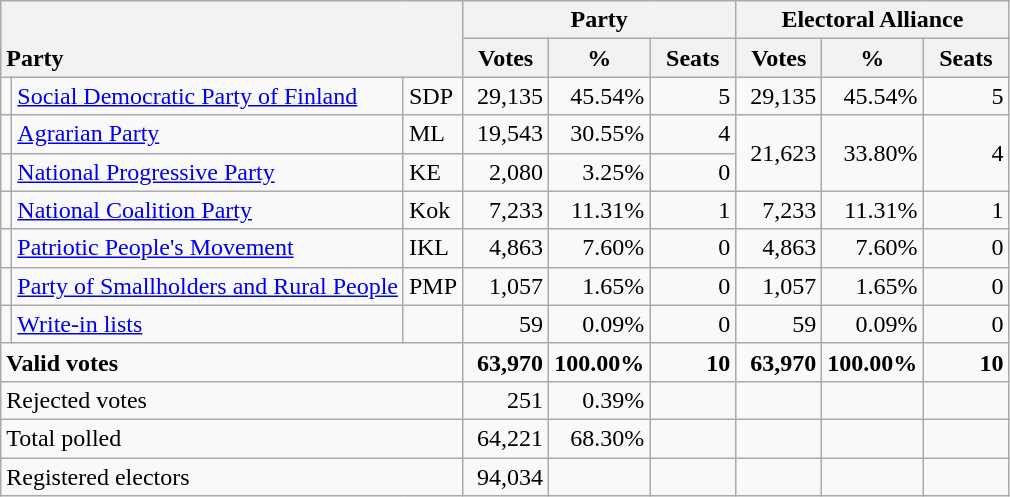<table class="wikitable" border="1" style="text-align:right;">
<tr>
<th style="text-align:left;" valign=bottom rowspan=2 colspan=3>Party</th>
<th colspan=3>Party</th>
<th colspan=3>Electoral Alliance</th>
</tr>
<tr>
<th align=center valign=bottom width="50">Votes</th>
<th align=center valign=bottom width="50">%</th>
<th align=center valign=bottom width="50">Seats</th>
<th align=center valign=bottom width="50">Votes</th>
<th align=center valign=bottom width="50">%</th>
<th align=center valign=bottom width="50">Seats</th>
</tr>
<tr>
<td></td>
<td align=left style="white-space: nowrap;"><a href='#'>Social Democratic Party of Finland</a></td>
<td align=left>SDP</td>
<td>29,135</td>
<td>45.54%</td>
<td>5</td>
<td>29,135</td>
<td>45.54%</td>
<td>5</td>
</tr>
<tr>
<td></td>
<td align=left><a href='#'>Agrarian Party</a></td>
<td align=left>ML</td>
<td>19,543</td>
<td>30.55%</td>
<td>4</td>
<td rowspan=2>21,623</td>
<td rowspan=2>33.80%</td>
<td rowspan=2>4</td>
</tr>
<tr>
<td></td>
<td align=left><a href='#'>National Progressive Party</a></td>
<td align=left>KE</td>
<td>2,080</td>
<td>3.25%</td>
<td>0</td>
</tr>
<tr>
<td></td>
<td align=left><a href='#'>National Coalition Party</a></td>
<td align=left>Kok</td>
<td>7,233</td>
<td>11.31%</td>
<td>1</td>
<td>7,233</td>
<td>11.31%</td>
<td>1</td>
</tr>
<tr>
<td></td>
<td align=left><a href='#'>Patriotic People's Movement</a></td>
<td align=left>IKL</td>
<td>4,863</td>
<td>7.60%</td>
<td>0</td>
<td>4,863</td>
<td>7.60%</td>
<td>0</td>
</tr>
<tr>
<td></td>
<td align=left><a href='#'>Party of Smallholders and Rural People</a></td>
<td align=left>PMP</td>
<td>1,057</td>
<td>1.65%</td>
<td>0</td>
<td>1,057</td>
<td>1.65%</td>
<td>0</td>
</tr>
<tr>
<td></td>
<td align=left><a href='#'>Write-in lists</a></td>
<td align=left></td>
<td>59</td>
<td>0.09%</td>
<td>0</td>
<td>59</td>
<td>0.09%</td>
<td>0</td>
</tr>
<tr style="font-weight:bold">
<td align=left colspan=3>Valid votes</td>
<td>63,970</td>
<td>100.00%</td>
<td>10</td>
<td>63,970</td>
<td>100.00%</td>
<td>10</td>
</tr>
<tr>
<td align=left colspan=3>Rejected votes</td>
<td>251</td>
<td>0.39%</td>
<td></td>
<td></td>
<td></td>
<td></td>
</tr>
<tr>
<td align=left colspan=3>Total polled</td>
<td>64,221</td>
<td>68.30%</td>
<td></td>
<td></td>
<td></td>
<td></td>
</tr>
<tr>
<td align=left colspan=3>Registered electors</td>
<td>94,034</td>
<td></td>
<td></td>
<td></td>
<td></td>
<td></td>
</tr>
</table>
